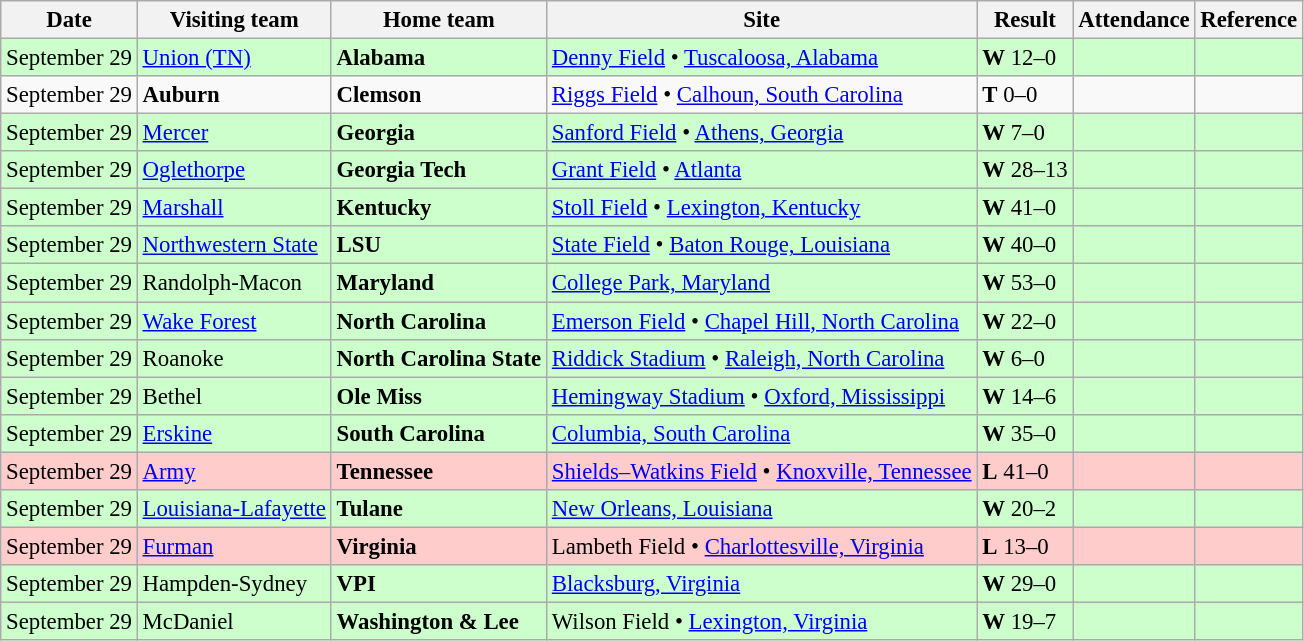<table class="wikitable" style="font-size:95%;">
<tr>
<th>Date</th>
<th>Visiting team</th>
<th>Home team</th>
<th>Site</th>
<th>Result</th>
<th>Attendance</th>
<th class="unsortable">Reference</th>
</tr>
<tr bgcolor=ccffcc>
<td>September 29</td>
<td><a href='#'>Union (TN)</a></td>
<td><strong>Alabama</strong></td>
<td><a href='#'>Denny Field</a> • <a href='#'>Tuscaloosa, Alabama</a></td>
<td><strong>W</strong> 12–0</td>
<td></td>
<td></td>
</tr>
<tr bgcolor=>
<td>September 29</td>
<td><strong>Auburn</strong></td>
<td><strong>Clemson</strong></td>
<td><a href='#'>Riggs Field</a> • <a href='#'>Calhoun, South Carolina</a></td>
<td><strong>T</strong> 0–0</td>
<td></td>
<td></td>
</tr>
<tr bgcolor=ccffcc>
<td>September 29</td>
<td><a href='#'>Mercer</a></td>
<td><strong>Georgia</strong></td>
<td><a href='#'>Sanford Field</a> • <a href='#'>Athens, Georgia</a></td>
<td><strong>W</strong> 7–0</td>
<td></td>
<td></td>
</tr>
<tr bgcolor=ccffcc>
<td>September 29</td>
<td><a href='#'>Oglethorpe</a></td>
<td><strong>Georgia Tech</strong></td>
<td><a href='#'>Grant Field</a> • <a href='#'>Atlanta</a></td>
<td><strong>W</strong> 28–13</td>
<td></td>
<td></td>
</tr>
<tr bgcolor=ccffcc>
<td>September 29</td>
<td><a href='#'>Marshall</a></td>
<td><strong>Kentucky</strong></td>
<td><a href='#'>Stoll Field</a> • <a href='#'>Lexington, Kentucky</a></td>
<td><strong>W</strong> 41–0</td>
<td></td>
<td></td>
</tr>
<tr bgcolor=ccffcc>
<td>September 29</td>
<td><a href='#'>Northwestern State</a></td>
<td><strong>LSU</strong></td>
<td><a href='#'>State Field</a> • <a href='#'>Baton Rouge, Louisiana</a></td>
<td><strong>W</strong> 40–0</td>
<td></td>
<td></td>
</tr>
<tr bgcolor=ccffcc>
<td>September 29</td>
<td>Randolph-Macon</td>
<td><strong>Maryland</strong></td>
<td><a href='#'>College Park, Maryland</a></td>
<td><strong>W</strong> 53–0</td>
<td></td>
<td></td>
</tr>
<tr bgcolor=ccffcc>
<td>September 29</td>
<td><a href='#'>Wake Forest</a></td>
<td><strong>North Carolina</strong></td>
<td><a href='#'>Emerson Field</a> • <a href='#'>Chapel Hill, North Carolina</a></td>
<td><strong>W</strong> 22–0</td>
<td></td>
<td></td>
</tr>
<tr bgcolor=ccffcc>
<td>September 29</td>
<td>Roanoke</td>
<td><strong>North Carolina State</strong></td>
<td><a href='#'>Riddick Stadium</a> • <a href='#'>Raleigh, North Carolina</a></td>
<td><strong>W</strong> 6–0</td>
<td></td>
<td></td>
</tr>
<tr bgcolor=ccffcc>
<td>September 29</td>
<td>Bethel</td>
<td><strong>Ole Miss</strong></td>
<td><a href='#'>Hemingway Stadium</a> • <a href='#'>Oxford, Mississippi</a></td>
<td><strong>W</strong> 14–6</td>
<td></td>
<td></td>
</tr>
<tr bgcolor=ccffcc>
<td>September 29</td>
<td><a href='#'>Erskine</a></td>
<td><strong>South Carolina</strong></td>
<td><a href='#'>Columbia, South Carolina</a></td>
<td><strong>W</strong> 35–0</td>
<td></td>
<td></td>
</tr>
<tr bgcolor=ffcccc>
<td>September 29</td>
<td><a href='#'>Army</a></td>
<td><strong>Tennessee</strong></td>
<td><a href='#'>Shields–Watkins Field</a> • <a href='#'>Knoxville, Tennessee</a></td>
<td><strong>L</strong> 41–0</td>
<td></td>
<td></td>
</tr>
<tr bgcolor=ccffcc>
<td>September 29</td>
<td><a href='#'>Louisiana-Lafayette</a></td>
<td><strong>Tulane</strong></td>
<td><a href='#'>New Orleans, Louisiana</a></td>
<td><strong>W</strong> 20–2</td>
<td></td>
<td></td>
</tr>
<tr bgcolor=ffcccc>
<td>September 29</td>
<td><a href='#'>Furman</a></td>
<td><strong>Virginia</strong></td>
<td>Lambeth Field • <a href='#'>Charlottesville, Virginia</a></td>
<td><strong>L</strong> 13–0</td>
<td></td>
<td></td>
</tr>
<tr bgcolor=ccffcc>
<td>September 29</td>
<td>Hampden-Sydney</td>
<td><strong>VPI</strong></td>
<td><a href='#'>Blacksburg, Virginia</a></td>
<td><strong>W</strong> 29–0</td>
<td></td>
<td></td>
</tr>
<tr bgcolor=ccffcc>
<td>September 29</td>
<td>McDaniel</td>
<td><strong>Washington & Lee</strong></td>
<td>Wilson Field •  <a href='#'>Lexington, Virginia</a></td>
<td><strong>W</strong> 19–7</td>
<td></td>
<td></td>
</tr>
</table>
